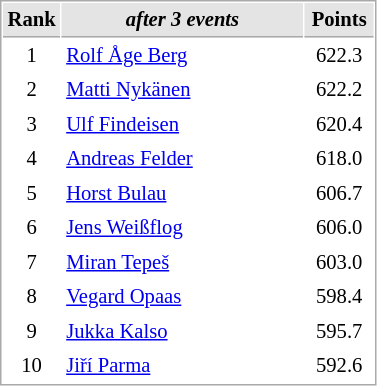<table cellspacing="1" cellpadding="3" style="border:1px solid #AAAAAA;font-size:86%">
<tr bgcolor="#E4E4E4">
<th style="border-bottom:1px solid #AAAAAA" width=10>Rank</th>
<th style="border-bottom:1px solid #AAAAAA" width=155><em>after 3 events</em></th>
<th style="border-bottom:1px solid #AAAAAA" width=40>Points</th>
</tr>
<tr>
<td align=center>1</td>
<td> <a href='#'>Rolf Åge Berg</a></td>
<td align=center>622.3</td>
</tr>
<tr>
<td align=center>2</td>
<td> <a href='#'>Matti Nykänen</a></td>
<td align=center>622.2</td>
</tr>
<tr>
<td align=center>3</td>
<td> <a href='#'>Ulf Findeisen</a></td>
<td align=center>620.4</td>
</tr>
<tr>
<td align=center>4</td>
<td> <a href='#'>Andreas Felder</a></td>
<td align=center>618.0</td>
</tr>
<tr>
<td align=center>5</td>
<td> <a href='#'>Horst Bulau</a></td>
<td align=center>606.7</td>
</tr>
<tr>
<td align=center>6</td>
<td> <a href='#'>Jens Weißflog</a></td>
<td align=center>606.0</td>
</tr>
<tr>
<td align=center>7</td>
<td> <a href='#'>Miran Tepeš</a></td>
<td align=center>603.0</td>
</tr>
<tr>
<td align=center>8</td>
<td> <a href='#'>Vegard Opaas</a></td>
<td align=center>598.4</td>
</tr>
<tr>
<td align=center>9</td>
<td> <a href='#'>Jukka Kalso</a></td>
<td align=center>595.7</td>
</tr>
<tr>
<td align=center>10</td>
<td> <a href='#'>Jiří Parma</a></td>
<td align=center>592.6</td>
</tr>
</table>
